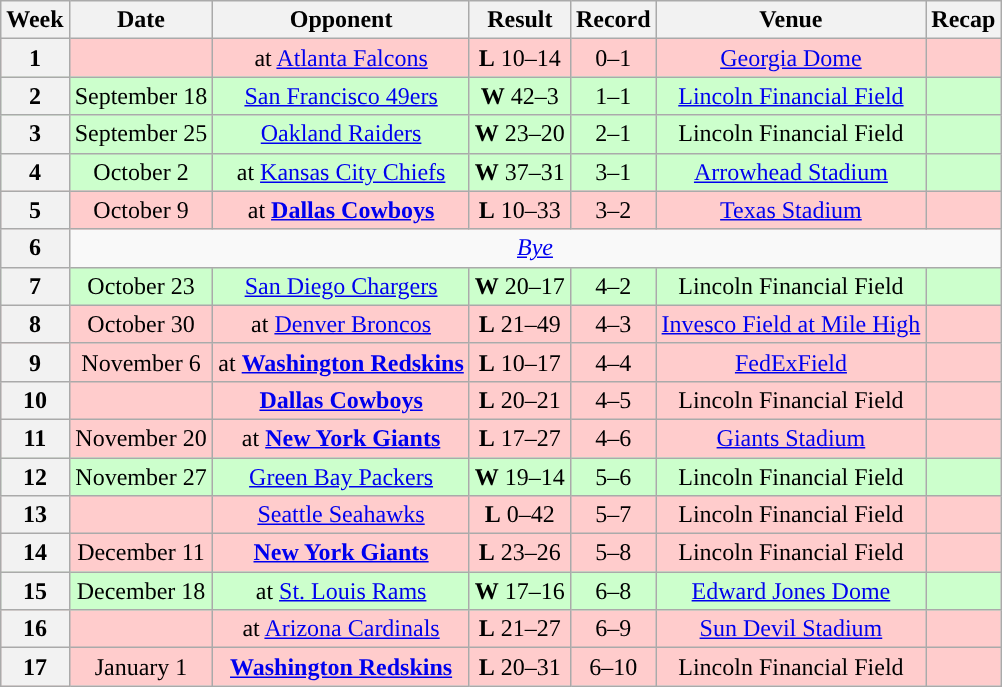<table class="wikitable" style="text-align:center">
<tr>
<th>Week</th>
<th>Date</th>
<th>Opponent</th>
<th>Result</th>
<th>Record</th>
<th>Venue</th>
<th>Recap</th>
</tr>
<tr style="background:#fcc">
<th>1</th>
<td></td>
<td>at <a href='#'>Atlanta Falcons</a></td>
<td><strong>L</strong> 10–14</td>
<td>0–1</td>
<td><a href='#'>Georgia Dome</a></td>
<td></td>
</tr>
<tr style="background:#cfc">
<th>2</th>
<td>September 18</td>
<td><a href='#'>San Francisco 49ers</a></td>
<td><strong>W</strong> 42–3</td>
<td>1–1</td>
<td><a href='#'>Lincoln Financial Field</a></td>
<td></td>
</tr>
<tr style="background:#cfc">
<th>3</th>
<td>September 25</td>
<td><a href='#'>Oakland Raiders</a></td>
<td><strong>W</strong> 23–20</td>
<td>2–1</td>
<td>Lincoln Financial Field</td>
<td></td>
</tr>
<tr style="background:#cfc">
<th>4</th>
<td>October 2</td>
<td>at <a href='#'>Kansas City Chiefs</a></td>
<td><strong>W</strong> 37–31</td>
<td>3–1</td>
<td><a href='#'>Arrowhead Stadium</a></td>
<td></td>
</tr>
<tr style="background:#fcc">
<th>5</th>
<td>October 9</td>
<td>at <strong><a href='#'>Dallas Cowboys</a></strong></td>
<td><strong>L</strong> 10–33</td>
<td>3–2</td>
<td><a href='#'>Texas Stadium</a></td>
<td></td>
</tr>
<tr>
<th>6</th>
<td colspan="6"><em><a href='#'>Bye</a></em></td>
</tr>
<tr style="background:#cfc">
<th>7</th>
<td>October 23</td>
<td><a href='#'>San Diego Chargers</a></td>
<td><strong>W</strong> 20–17</td>
<td>4–2</td>
<td>Lincoln Financial Field</td>
<td></td>
</tr>
<tr style="background:#fcc">
<th>8</th>
<td>October 30</td>
<td>at <a href='#'>Denver Broncos</a></td>
<td><strong>L</strong> 21–49</td>
<td>4–3</td>
<td><a href='#'>Invesco Field at Mile High</a></td>
<td></td>
</tr>
<tr style="background:#fcc">
<th>9</th>
<td>November 6</td>
<td>at <strong><a href='#'>Washington Redskins</a></strong></td>
<td><strong>L</strong> 10–17</td>
<td>4–4</td>
<td><a href='#'>FedExField</a></td>
<td></td>
</tr>
<tr style="background:#fcc">
<th>10</th>
<td></td>
<td><strong><a href='#'>Dallas Cowboys</a></strong></td>
<td><strong>L</strong> 20–21</td>
<td>4–5</td>
<td>Lincoln Financial Field</td>
<td></td>
</tr>
<tr style="background:#fcc">
<th>11</th>
<td>November 20</td>
<td>at <strong><a href='#'>New York Giants</a></strong></td>
<td><strong>L</strong> 17–27</td>
<td>4–6</td>
<td><a href='#'>Giants Stadium</a></td>
<td></td>
</tr>
<tr style="background:#cfc">
<th>12</th>
<td>November 27</td>
<td><a href='#'>Green Bay Packers</a></td>
<td><strong>W</strong> 19–14</td>
<td>5–6</td>
<td>Lincoln Financial Field</td>
<td></td>
</tr>
<tr style="background:#fcc">
<th>13</th>
<td></td>
<td><a href='#'>Seattle Seahawks</a></td>
<td><strong>L</strong> 0–42</td>
<td>5–7</td>
<td>Lincoln Financial Field</td>
<td></td>
</tr>
<tr style="background:#fcc">
<th>14</th>
<td>December 11</td>
<td><strong><a href='#'>New York Giants</a></strong></td>
<td><strong>L</strong> 23–26 </td>
<td>5–8</td>
<td>Lincoln Financial Field</td>
<td></td>
</tr>
<tr style="background:#cfc">
<th>15</th>
<td>December 18</td>
<td>at <a href='#'>St. Louis Rams</a></td>
<td><strong>W</strong> 17–16</td>
<td>6–8</td>
<td><a href='#'>Edward Jones Dome</a></td>
<td></td>
</tr>
<tr style="background:#fcc">
<th>16</th>
<td></td>
<td>at <a href='#'>Arizona Cardinals</a></td>
<td><strong>L</strong> 21–27</td>
<td>6–9</td>
<td><a href='#'>Sun Devil Stadium</a></td>
<td></td>
</tr>
<tr style="background:#fcc">
<th>17</th>
<td>January 1</td>
<td><strong><a href='#'>Washington Redskins</a></strong></td>
<td><strong>L</strong> 20–31</td>
<td>6–10</td>
<td>Lincoln Financial Field</td>
<td></td>
</tr>
</table>
